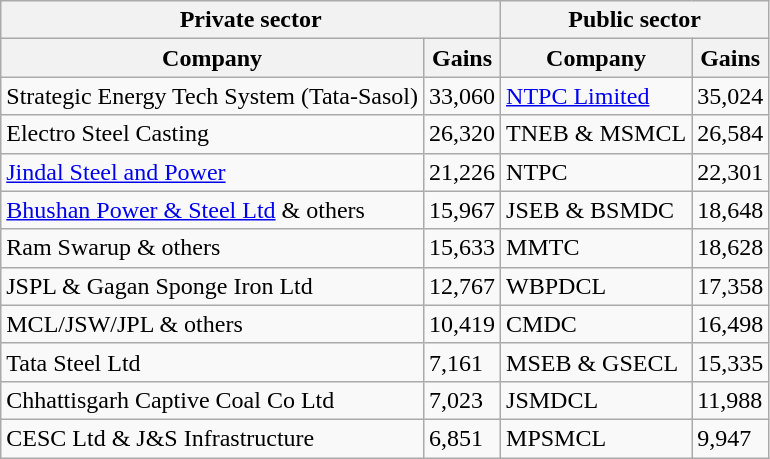<table class="wikitable">
<tr>
<th colspan="2" style="text-align: center;"><strong>Private sector</strong></th>
<th colspan="3" style="text-align: center;"><strong>Public sector</strong></th>
</tr>
<tr>
<th>Company</th>
<th>Gains</th>
<th>Company</th>
<th>Gains</th>
</tr>
<tr>
<td>Strategic Energy Tech System (Tata-Sasol)</td>
<td>33,060</td>
<td><a href='#'>NTPC Limited</a></td>
<td>35,024</td>
</tr>
<tr>
<td>Electro Steel Casting</td>
<td>26,320</td>
<td>TNEB & MSMCL</td>
<td>26,584</td>
</tr>
<tr>
<td><a href='#'>Jindal Steel and Power</a></td>
<td>21,226</td>
<td>NTPC</td>
<td>22,301</td>
</tr>
<tr>
<td><a href='#'>Bhushan Power & Steel Ltd</a> & others</td>
<td>15,967</td>
<td>JSEB & BSMDC</td>
<td>18,648</td>
</tr>
<tr>
<td>Ram Swarup & others</td>
<td>15,633</td>
<td>MMTC</td>
<td>18,628</td>
</tr>
<tr>
<td>JSPL & Gagan Sponge Iron Ltd</td>
<td>12,767</td>
<td>WBPDCL</td>
<td>17,358</td>
</tr>
<tr>
<td>MCL/JSW/JPL & others</td>
<td>10,419</td>
<td>CMDC</td>
<td>16,498</td>
</tr>
<tr>
<td>Tata Steel Ltd</td>
<td>7,161</td>
<td>MSEB & GSECL</td>
<td>15,335</td>
</tr>
<tr>
<td>Chhattisgarh Captive Coal Co Ltd</td>
<td>7,023</td>
<td>JSMDCL</td>
<td>11,988</td>
</tr>
<tr>
<td>CESC Ltd & J&S Infrastructure</td>
<td>6,851</td>
<td>MPSMCL</td>
<td>9,947</td>
</tr>
</table>
